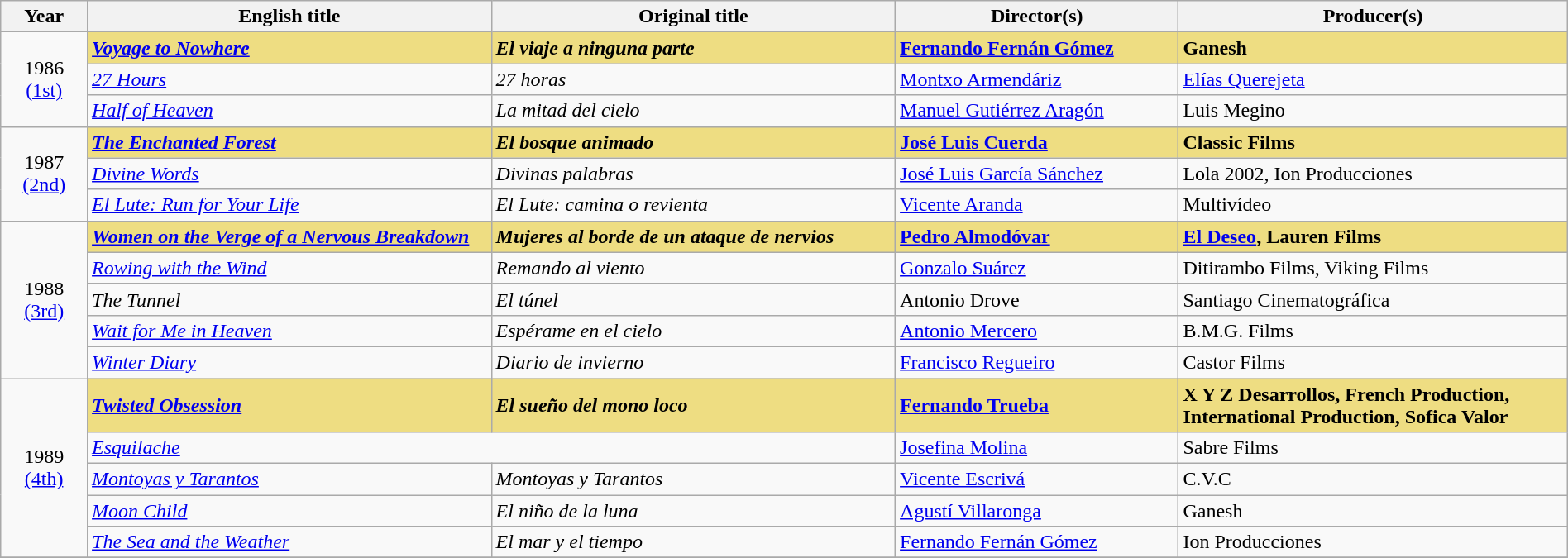<table class="wikitable sortable" width="100%" cellpadding="5">
<tr>
<th width="50">Year</th>
<th width="260">English title</th>
<th width="260">Original title</th>
<th width="180">Director(s)</th>
<th width="250">Producer(s)</th>
</tr>
<tr>
<td rowspan="3" style="text-align:center;">1986<br><a href='#'>(1st)</a><br></td>
<td style="background:#eedd82;"><strong><em><a href='#'>Voyage to Nowhere</a></em></strong></td>
<td style="background:#eedd82;"><strong><em>El viaje a ninguna parte</em></strong></td>
<td style="background:#eedd82;"><strong><a href='#'>Fernando Fernán Gómez</a></strong></td>
<td style="background:#eedd82;"><strong>Ganesh</strong></td>
</tr>
<tr>
<td><em><a href='#'>27 Hours</a></em></td>
<td><em>27 horas</em></td>
<td><a href='#'>Montxo Armendáriz</a></td>
<td><a href='#'>Elías Querejeta</a></td>
</tr>
<tr>
<td><em><a href='#'>Half of Heaven</a></em></td>
<td><em>La mitad del cielo</em></td>
<td><a href='#'>Manuel Gutiérrez Aragón</a></td>
<td>Luis Megino</td>
</tr>
<tr>
<td rowspan="3" style="text-align:center;">1987<br><a href='#'>(2nd)</a></td>
<td style="background:#eedd82;"><strong><em><a href='#'>The Enchanted Forest</a></em></strong></td>
<td style="background:#eedd82;"><strong><em>El bosque animado</em></strong></td>
<td style="background:#eedd82;"><strong><a href='#'>José Luis Cuerda</a></strong></td>
<td style="background:#eedd82;"><strong>Classic Films</strong></td>
</tr>
<tr>
<td><em><a href='#'>Divine Words</a></em></td>
<td><em>Divinas palabras</em></td>
<td><a href='#'>José Luis García Sánchez</a></td>
<td>Lola 2002, Ion Producciones</td>
</tr>
<tr>
<td><em><a href='#'>El Lute: Run for Your Life</a></em></td>
<td><em>El Lute: camina o revienta</em></td>
<td><a href='#'>Vicente Aranda</a></td>
<td>Multivídeo</td>
</tr>
<tr>
<td rowspan="5" style="text-align:center;">1988<br><a href='#'>(3rd)</a></td>
<td style="background:#eedd82;"><strong><em><a href='#'>Women on the Verge of a Nervous Breakdown</a></em></strong></td>
<td style="background:#eedd82;"><strong><em>Mujeres al borde de un ataque de nervios</em></strong></td>
<td style="background:#eedd82;"><strong><a href='#'>Pedro Almodóvar</a></strong></td>
<td style="background:#eedd82;"><strong><a href='#'>El Deseo</a>, Lauren Films</strong></td>
</tr>
<tr>
<td><em><a href='#'>Rowing with the Wind</a></em></td>
<td><em>Remando al viento</em></td>
<td><a href='#'>Gonzalo Suárez</a></td>
<td>Ditirambo Films, Viking Films</td>
</tr>
<tr>
<td><em>The Tunnel</em></td>
<td><em>El túnel</em></td>
<td>Antonio Drove</td>
<td>Santiago Cinematográfica</td>
</tr>
<tr>
<td><em><a href='#'>Wait for Me in Heaven</a></em></td>
<td><em>Espérame en el cielo</em></td>
<td><a href='#'>Antonio Mercero</a></td>
<td>B.M.G. Films</td>
</tr>
<tr>
<td><em><a href='#'>Winter Diary</a></em></td>
<td><em>Diario de invierno</em></td>
<td><a href='#'>Francisco Regueiro</a></td>
<td>Castor Films</td>
</tr>
<tr>
<td rowspan="5" style="text-align:center;">1989<br><a href='#'>(4th)</a></td>
<td style="background:#eedd82;"><strong><em><a href='#'>Twisted Obsession</a></em></strong></td>
<td style="background:#eedd82;"><strong><em>El sueño del mono loco</em></strong></td>
<td style="background:#eedd82;"><strong><a href='#'>Fernando Trueba</a></strong></td>
<td style="background:#eedd82;"><strong>X Y Z Desarrollos, French Production, International Production, Sofica Valor</strong></td>
</tr>
<tr>
<td colspan="2"><em><a href='#'>Esquilache</a></em></td>
<td><a href='#'>Josefina Molina</a></td>
<td>Sabre Films</td>
</tr>
<tr>
<td><em><a href='#'>Montoyas y Tarantos</a></em></td>
<td><em>Montoyas y Tarantos</em></td>
<td><a href='#'>Vicente Escrivá</a></td>
<td>C.V.C</td>
</tr>
<tr>
<td><em><a href='#'>Moon Child</a></em></td>
<td><em>El niño de la luna</em></td>
<td><a href='#'>Agustí Villaronga</a></td>
<td>Ganesh</td>
</tr>
<tr>
<td><em><a href='#'>The Sea and the Weather</a></em></td>
<td><em>El mar y el tiempo</em></td>
<td><a href='#'>Fernando Fernán Gómez</a></td>
<td>Ion Producciones</td>
</tr>
<tr>
</tr>
</table>
